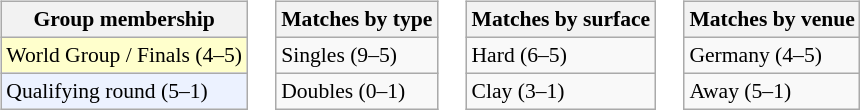<table>
<tr valign=top>
<td><br><table class="wikitable" style=font-size:90%>
<tr>
<th>Group membership</th>
</tr>
<tr bgcolor="ffffcc">
<td>World Group / Finals (4–5)</td>
</tr>
<tr bgcolor="ecf2ff">
<td>Qualifying round (5–1)</td>
</tr>
</table>
</td>
<td><br><table class="wikitable" style=font-size:90%>
<tr>
<th>Matches by type</th>
</tr>
<tr>
<td>Singles (9–5)</td>
</tr>
<tr>
<td>Doubles (0–1)</td>
</tr>
</table>
</td>
<td><br><table class="wikitable" style=font-size:90%>
<tr>
<th>Matches by surface</th>
</tr>
<tr>
<td>Hard (6–5)</td>
</tr>
<tr>
<td>Clay (3–1)</td>
</tr>
</table>
</td>
<td><br><table class="wikitable" style=font-size:90%>
<tr>
<th>Matches by venue</th>
</tr>
<tr>
<td>Germany (4–5)</td>
</tr>
<tr>
<td>Away (5–1)</td>
</tr>
</table>
</td>
</tr>
</table>
